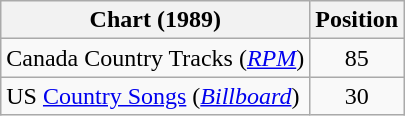<table class="wikitable sortable">
<tr>
<th scope="col">Chart (1989)</th>
<th scope="col">Position</th>
</tr>
<tr>
<td>Canada Country Tracks (<em><a href='#'>RPM</a></em>)</td>
<td align="center">85</td>
</tr>
<tr>
<td>US <a href='#'>Country Songs</a> (<em><a href='#'>Billboard</a></em>)</td>
<td align="center">30</td>
</tr>
</table>
